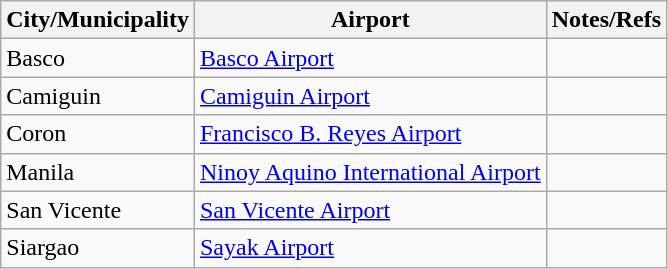<table class="wikitable sortable">
<tr>
<th>City/Municipality</th>
<th>Airport</th>
<th>Notes/Refs</th>
</tr>
<tr>
<td>Basco</td>
<td><a href='#'>Basco Airport</a></td>
<td></td>
</tr>
<tr>
<td>Camiguin</td>
<td><a href='#'>Camiguin Airport</a></td>
<td></td>
</tr>
<tr>
<td>Coron</td>
<td><a href='#'>Francisco B. Reyes Airport</a></td>
<td></td>
</tr>
<tr>
<td>Manila</td>
<td><a href='#'>Ninoy Aquino International Airport</a></td>
<td></td>
</tr>
<tr>
<td>San Vicente</td>
<td><a href='#'>San Vicente Airport</a></td>
<td></td>
</tr>
<tr>
<td>Siargao</td>
<td><a href='#'>Sayak Airport</a></td>
<td></td>
</tr>
</table>
